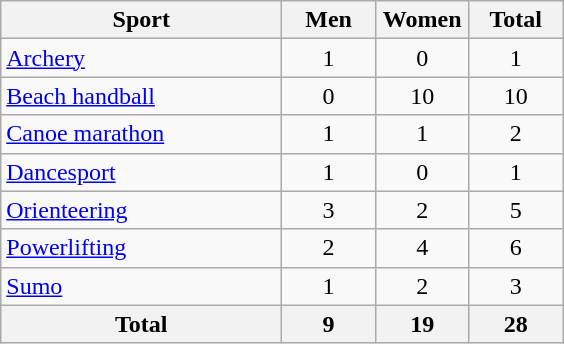<table class="wikitable sortable" style="text-align:center;">
<tr>
<th width=180>Sport</th>
<th width=55>Men</th>
<th width=55>Women</th>
<th width=55>Total</th>
</tr>
<tr>
<td align=left><a href='#'>Archery</a></td>
<td>1</td>
<td>0</td>
<td>1</td>
</tr>
<tr>
<td align=left><a href='#'>Beach handball</a></td>
<td>0</td>
<td>10</td>
<td>10</td>
</tr>
<tr>
<td align=left><a href='#'>Canoe marathon</a></td>
<td>1</td>
<td>1</td>
<td>2</td>
</tr>
<tr>
<td align=left><a href='#'>Dancesport</a></td>
<td>1</td>
<td>0</td>
<td>1</td>
</tr>
<tr>
<td align=left><a href='#'>Orienteering</a></td>
<td>3</td>
<td>2</td>
<td>5</td>
</tr>
<tr>
<td align=left><a href='#'>Powerlifting</a></td>
<td>2</td>
<td>4</td>
<td>6</td>
</tr>
<tr>
<td align=left><a href='#'>Sumo</a></td>
<td>1</td>
<td>2</td>
<td>3</td>
</tr>
<tr>
<th>Total</th>
<th>9</th>
<th>19</th>
<th>28</th>
</tr>
</table>
